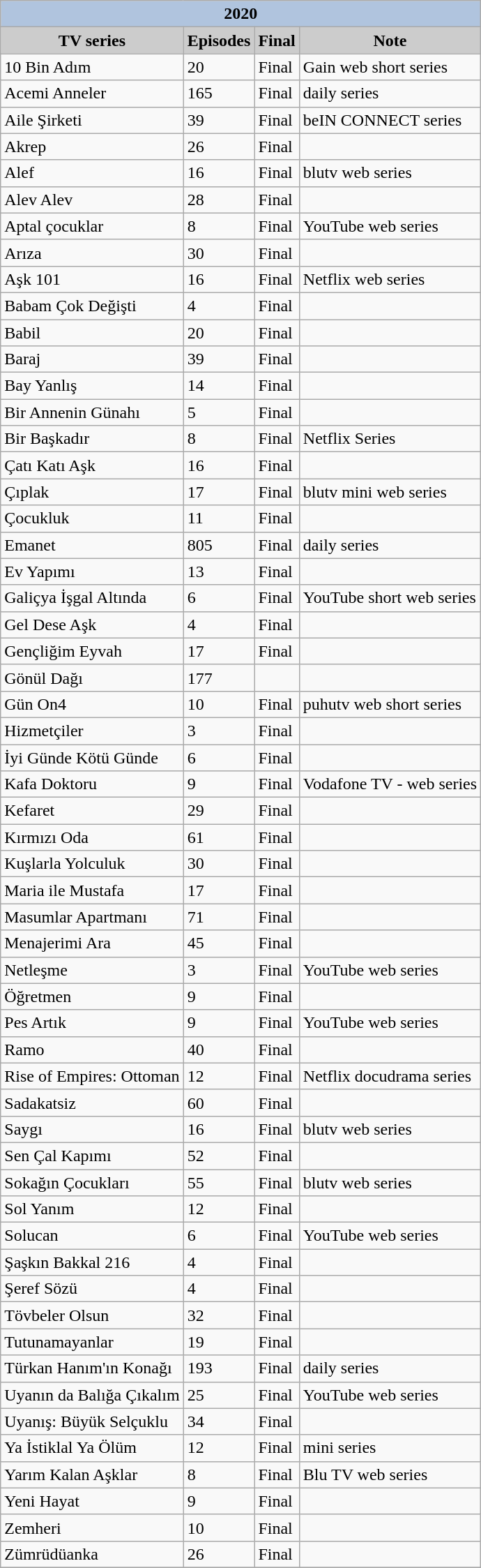<table class="wikitable sortable">
<tr>
<th colspan="4" style="background-color:LightSteelBlue">2020</th>
</tr>
<tr>
<th style="background-color:#CCCCCC">TV series</th>
<th style="background-color:#CCCCCC">Episodes</th>
<th style="background-color:#CCCCCC">Final</th>
<th style="background-color:#CCCCCC">Note</th>
</tr>
<tr>
<td>10 Bin Adım</td>
<td>20</td>
<td>Final</td>
<td>Gain web short series</td>
</tr>
<tr>
<td>Acemi Anneler</td>
<td>165</td>
<td>Final</td>
<td>daily series</td>
</tr>
<tr>
<td>Aile Şirketi</td>
<td>39</td>
<td>Final</td>
<td>beIN CONNECT series</td>
</tr>
<tr>
<td>Akrep</td>
<td>26</td>
<td>Final</td>
<td></td>
</tr>
<tr>
<td>Alef</td>
<td>16</td>
<td>Final</td>
<td>blutv web series</td>
</tr>
<tr>
<td>Alev Alev</td>
<td>28</td>
<td>Final</td>
<td></td>
</tr>
<tr>
<td>Aptal çocuklar</td>
<td>8</td>
<td>Final</td>
<td>YouTube web series</td>
</tr>
<tr>
<td>Arıza</td>
<td>30</td>
<td>Final</td>
<td></td>
</tr>
<tr>
<td>Aşk 101</td>
<td>16</td>
<td>Final</td>
<td>Netflix web series</td>
</tr>
<tr>
<td>Babam Çok Değişti</td>
<td>4</td>
<td>Final</td>
<td></td>
</tr>
<tr>
<td>Babil</td>
<td>20</td>
<td>Final</td>
<td></td>
</tr>
<tr>
<td>Baraj</td>
<td>39</td>
<td>Final</td>
<td></td>
</tr>
<tr>
<td>Bay Yanlış</td>
<td>14</td>
<td>Final</td>
<td></td>
</tr>
<tr>
<td>Bir Annenin Günahı</td>
<td>5</td>
<td>Final</td>
<td></td>
</tr>
<tr>
<td>Bir Başkadır</td>
<td>8</td>
<td>Final</td>
<td>Netflix Series</td>
</tr>
<tr>
<td>Çatı Katı Aşk</td>
<td>16</td>
<td>Final</td>
<td></td>
</tr>
<tr>
<td>Çıplak</td>
<td>17</td>
<td>Final</td>
<td>blutv mini web series</td>
</tr>
<tr>
<td>Çocukluk</td>
<td>11</td>
<td>Final</td>
<td></td>
</tr>
<tr>
<td>Emanet</td>
<td>805</td>
<td>Final</td>
<td>daily series</td>
</tr>
<tr>
<td>Ev Yapımı</td>
<td>13</td>
<td>Final</td>
<td></td>
</tr>
<tr>
<td>Galiçya İşgal Altında</td>
<td>6</td>
<td>Final</td>
<td>YouTube short web series</td>
</tr>
<tr>
<td>Gel Dese Aşk</td>
<td>4</td>
<td>Final</td>
<td></td>
</tr>
<tr>
<td>Gençliğim Eyvah</td>
<td>17</td>
<td>Final</td>
<td></td>
</tr>
<tr>
<td>Gönül Dağı</td>
<td>177</td>
<td></td>
<td></td>
</tr>
<tr>
<td>Gün On4</td>
<td>10</td>
<td>Final</td>
<td>puhutv web short series</td>
</tr>
<tr>
<td>Hizmetçiler</td>
<td>3</td>
<td>Final</td>
<td></td>
</tr>
<tr>
<td>İyi Günde Kötü Günde</td>
<td>6</td>
<td>Final</td>
<td></td>
</tr>
<tr>
<td>Kafa Doktoru</td>
<td>9</td>
<td>Final</td>
<td>Vodafone TV - web series</td>
</tr>
<tr>
<td>Kefaret</td>
<td>29</td>
<td>Final</td>
<td></td>
</tr>
<tr>
<td>Kırmızı Oda</td>
<td>61</td>
<td>Final</td>
<td></td>
</tr>
<tr>
<td>Kuşlarla Yolculuk</td>
<td>30</td>
<td>Final</td>
<td></td>
</tr>
<tr>
<td>Maria ile Mustafa</td>
<td>17</td>
<td>Final</td>
<td></td>
</tr>
<tr>
<td>Masumlar Apartmanı</td>
<td>71</td>
<td>Final</td>
<td></td>
</tr>
<tr>
<td>Menajerimi Ara</td>
<td>45</td>
<td>Final</td>
<td></td>
</tr>
<tr>
<td>Netleşme</td>
<td>3</td>
<td>Final</td>
<td>YouTube web series</td>
</tr>
<tr>
<td>Öğretmen</td>
<td>9</td>
<td>Final</td>
<td></td>
</tr>
<tr>
<td>Pes Artık</td>
<td>9</td>
<td>Final</td>
<td>YouTube web series</td>
</tr>
<tr>
<td>Ramo</td>
<td>40</td>
<td>Final</td>
<td></td>
</tr>
<tr>
<td>Rise of Empires: Ottoman</td>
<td>12</td>
<td>Final</td>
<td>Netflix docudrama series</td>
</tr>
<tr>
<td>Sadakatsiz</td>
<td>60</td>
<td>Final</td>
<td></td>
</tr>
<tr>
<td>Saygı</td>
<td>16</td>
<td>Final</td>
<td>blutv web series</td>
</tr>
<tr>
<td>Sen Çal Kapımı</td>
<td>52</td>
<td>Final</td>
<td></td>
</tr>
<tr>
<td>Sokağın Çocukları</td>
<td>55</td>
<td>Final</td>
<td>blutv web series</td>
</tr>
<tr>
<td>Sol Yanım</td>
<td>12</td>
<td>Final</td>
<td></td>
</tr>
<tr>
<td>Solucan</td>
<td>6</td>
<td>Final</td>
<td>YouTube web series</td>
</tr>
<tr>
<td>Şaşkın Bakkal 216</td>
<td>4</td>
<td>Final</td>
<td></td>
</tr>
<tr>
<td>Şeref Sözü</td>
<td>4</td>
<td>Final</td>
<td></td>
</tr>
<tr>
<td>Tövbeler Olsun</td>
<td>32</td>
<td>Final</td>
<td></td>
</tr>
<tr>
<td>Tutunamayanlar</td>
<td>19</td>
<td>Final</td>
<td></td>
</tr>
<tr>
<td>Türkan Hanım'ın Konağı</td>
<td>193</td>
<td>Final</td>
<td>daily series</td>
</tr>
<tr>
<td>Uyanın da Balığa Çıkalım</td>
<td>25</td>
<td>Final</td>
<td>YouTube web series</td>
</tr>
<tr>
<td>Uyanış: Büyük Selçuklu</td>
<td>34</td>
<td>Final</td>
<td></td>
</tr>
<tr>
<td>Ya İstiklal Ya Ölüm</td>
<td>12</td>
<td>Final</td>
<td>mini series</td>
</tr>
<tr>
<td>Yarım Kalan Aşklar</td>
<td>8</td>
<td>Final</td>
<td>Blu TV web series</td>
</tr>
<tr>
<td>Yeni Hayat</td>
<td>9</td>
<td>Final</td>
<td></td>
</tr>
<tr>
<td>Zemheri</td>
<td>10</td>
<td>Final</td>
<td></td>
</tr>
<tr>
<td>Zümrüdüanka</td>
<td>26</td>
<td>Final</td>
<td></td>
</tr>
<tr>
</tr>
</table>
